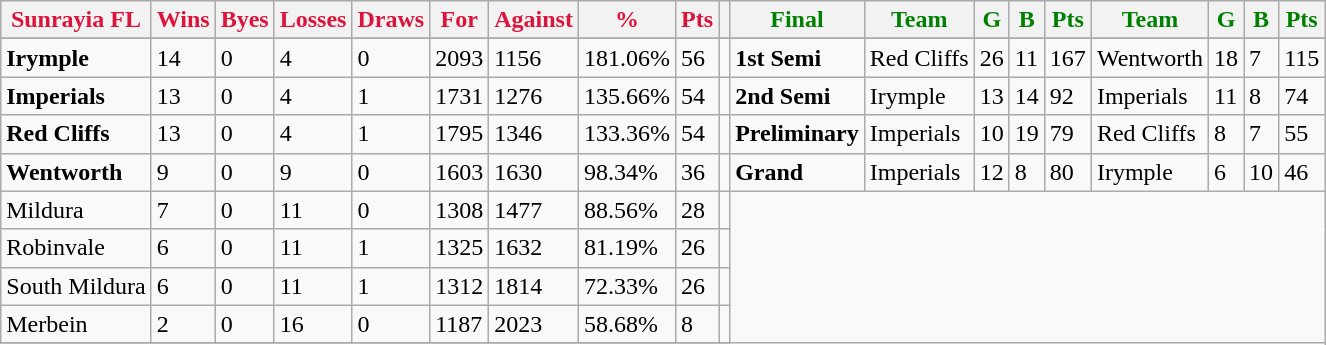<table class="wikitable">
<tr>
<th style="color:crimson">Sunrayia FL</th>
<th style="color:crimson">Wins</th>
<th style="color:crimson">Byes</th>
<th style="color:crimson">Losses</th>
<th style="color:crimson">Draws</th>
<th style="color:crimson">For</th>
<th style="color:crimson">Against</th>
<th style="color:crimson">%</th>
<th style="color:crimson">Pts</th>
<th></th>
<th style="color:green">Final</th>
<th style="color:green">Team</th>
<th style="color:green">G</th>
<th style="color:green">B</th>
<th style="color:green">Pts</th>
<th style="color:green">Team</th>
<th style="color:green">G</th>
<th style="color:green">B</th>
<th style="color:green">Pts</th>
</tr>
<tr>
</tr>
<tr>
</tr>
<tr>
<td><strong>	Irymple	</strong></td>
<td>14</td>
<td>0</td>
<td>4</td>
<td>0</td>
<td>2093</td>
<td>1156</td>
<td>181.06%</td>
<td>56</td>
<td></td>
<td><strong>1st Semi</strong></td>
<td>Red Cliffs</td>
<td>26</td>
<td>11</td>
<td>167</td>
<td>Wentworth</td>
<td>18</td>
<td>7</td>
<td>115</td>
</tr>
<tr>
<td><strong>	Imperials	</strong></td>
<td>13</td>
<td>0</td>
<td>4</td>
<td>1</td>
<td>1731</td>
<td>1276</td>
<td>135.66%</td>
<td>54</td>
<td></td>
<td><strong>2nd Semi</strong></td>
<td>Irymple</td>
<td>13</td>
<td>14</td>
<td>92</td>
<td>Imperials</td>
<td>11</td>
<td>8</td>
<td>74</td>
</tr>
<tr>
<td><strong>	Red Cliffs	</strong></td>
<td>13</td>
<td>0</td>
<td>4</td>
<td>1</td>
<td>1795</td>
<td>1346</td>
<td>133.36%</td>
<td>54</td>
<td></td>
<td><strong>Preliminary</strong></td>
<td>Imperials</td>
<td>10</td>
<td>19</td>
<td>79</td>
<td>Red Cliffs</td>
<td>8</td>
<td>7</td>
<td>55</td>
</tr>
<tr>
<td><strong>	Wentworth	</strong></td>
<td>9</td>
<td>0</td>
<td>9</td>
<td>0</td>
<td>1603</td>
<td>1630</td>
<td>98.34%</td>
<td>36</td>
<td></td>
<td><strong>Grand</strong></td>
<td>Imperials</td>
<td>12</td>
<td>8</td>
<td>80</td>
<td>Irymple</td>
<td>6</td>
<td>10</td>
<td>46</td>
</tr>
<tr>
<td>Mildura</td>
<td>7</td>
<td>0</td>
<td>11</td>
<td>0</td>
<td>1308</td>
<td>1477</td>
<td>88.56%</td>
<td>28</td>
<td></td>
</tr>
<tr>
<td>Robinvale</td>
<td>6</td>
<td>0</td>
<td>11</td>
<td>1</td>
<td>1325</td>
<td>1632</td>
<td>81.19%</td>
<td>26</td>
<td></td>
</tr>
<tr>
<td>South Mildura</td>
<td>6</td>
<td>0</td>
<td>11</td>
<td>1</td>
<td>1312</td>
<td>1814</td>
<td>72.33%</td>
<td>26</td>
<td></td>
</tr>
<tr>
<td>Merbein</td>
<td>2</td>
<td>0</td>
<td>16</td>
<td>0</td>
<td>1187</td>
<td>2023</td>
<td>58.68%</td>
<td>8</td>
<td></td>
</tr>
<tr>
</tr>
</table>
